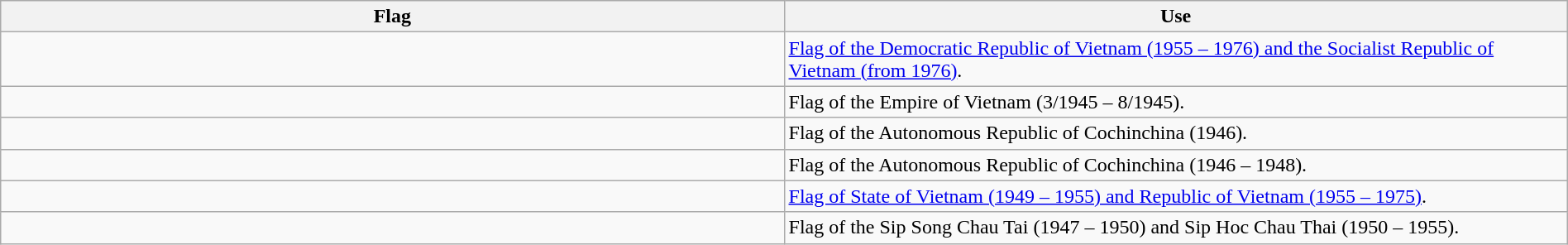<table class="wikitable" style="width:100%">
<tr>
<th width="500px">Flag</th>
<th width="500">Use</th>
</tr>
<tr>
<td></td>
<td><a href='#'>Flag of the Democratic Republic of Vietnam (1955 – 1976) and the Socialist Republic of Vietnam (from 1976)</a>.</td>
</tr>
<tr>
<td></td>
<td>Flag of the Empire of Vietnam (3/1945 – 8/1945).</td>
</tr>
<tr>
<td></td>
<td>Flag of the Autonomous Republic of Cochinchina (1946).</td>
</tr>
<tr>
<td></td>
<td>Flag of the Autonomous Republic of Cochinchina (1946 – 1948).</td>
</tr>
<tr>
<td></td>
<td><a href='#'>Flag of State of Vietnam (1949 – 1955) and Republic of Vietnam (1955 – 1975)</a>.</td>
</tr>
<tr>
<td></td>
<td>Flag of the Sip Song Chau Tai (1947 – 1950) and Sip Hoc Chau Thai (1950 – 1955).</td>
</tr>
</table>
